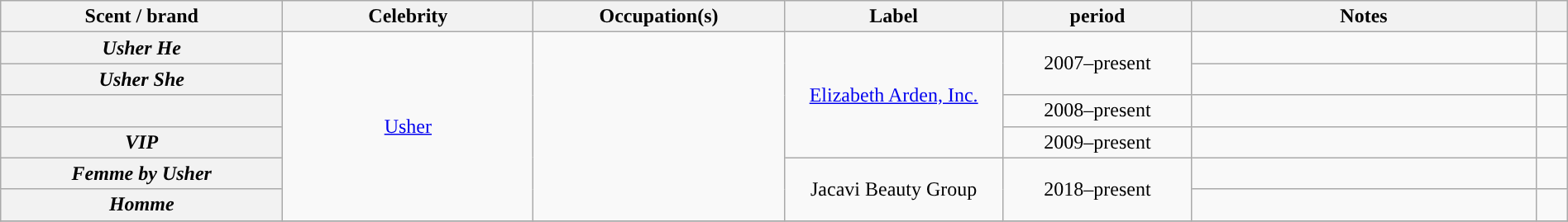<table class="wikitable sortable plainrowheaders" font-size:95%; style="text-align:center;" width="100%;">
<tr>
<th scope="col" width="18%">Scent / brand</th>
<th scope="col" width:"16%">Celebrity</th>
<th scope="col" width="16%">Occupation(s)</th>
<th scope="col" width="14%">Label</th>
<th scope="col" width="12%"> period</th>
<th scope="col" width="22%;" class="unsortable">Notes</th>
<th scope="col" width="2%;" class="unsortable"></th>
</tr>
<tr>
<th scope="row"><em>Usher He</em></th>
<td rowspan="6"><a href='#'>Usher</a></td>
<td rowspan="6" style="text-align:left;"></td>
<td rowspan="4"><a href='#'>Elizabeth Arden, Inc.</a></td>
<td rowspan="2">2007–present</td>
<td></td>
<td></td>
</tr>
<tr>
<th scope="row"><em>Usher She</em></th>
<td></td>
<td></td>
</tr>
<tr>
<th scope="row"></th>
<td>2008–present</td>
<td></td>
<td></td>
</tr>
<tr>
<th scope="row"><em>VIP</em></th>
<td>2009–present</td>
<td></td>
<td></td>
</tr>
<tr>
<th scope="row"><em>Femme by Usher</em></th>
<td rowspan="2">Jacavi Beauty Group</td>
<td rowspan="2">2018–present</td>
<td></td>
<td></td>
</tr>
<tr>
<th scope="row"><em>Homme</em></th>
<td></td>
<td></td>
</tr>
<tr>
</tr>
</table>
